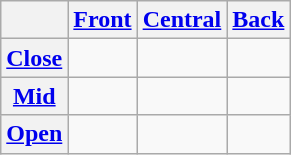<table class="wikitable" style="text-align:center;">
<tr>
<th></th>
<th><a href='#'>Front</a></th>
<th><a href='#'>Central</a></th>
<th><a href='#'>Back</a></th>
</tr>
<tr>
<th><a href='#'>Close</a></th>
<td> </td>
<td> </td>
<td> </td>
</tr>
<tr>
<th><a href='#'>Mid</a></th>
<td> </td>
<td></td>
<td> </td>
</tr>
<tr>
<th><a href='#'>Open</a></th>
<td></td>
<td> </td>
<td></td>
</tr>
</table>
